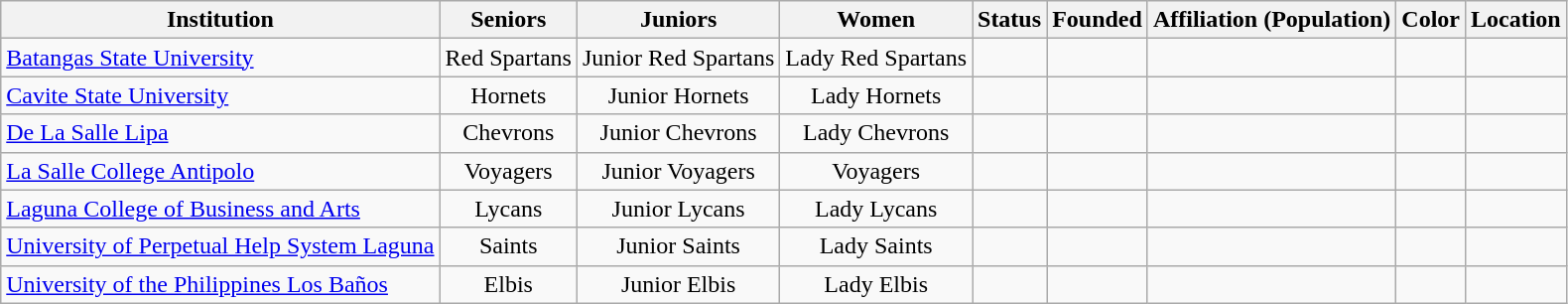<table class="wikitable sortable">
<tr>
<th>Institution</th>
<th>Seniors</th>
<th>Juniors</th>
<th>Women</th>
<th>Status</th>
<th>Founded</th>
<th>Affiliation (Population)</th>
<th>Color</th>
<th>Location</th>
</tr>
<tr>
<td><a href='#'>Batangas State University</a></td>
<td align="center">Red Spartans</td>
<td align="center">Junior Red Spartans</td>
<td align="center">Lady Red Spartans</td>
<td align="center"></td>
<td align="center"></td>
<td align="center"></td>
<td align="center"></td>
<td align="center"></td>
</tr>
<tr>
<td><a href='#'>Cavite State University</a></td>
<td align="center">Hornets</td>
<td align="center">Junior Hornets</td>
<td align="center">Lady Hornets</td>
<td align="center"></td>
<td align="center"></td>
<td align="center"></td>
<td align="center"></td>
<td align="center"></td>
</tr>
<tr>
<td><a href='#'>De La Salle Lipa</a></td>
<td align="center">Chevrons</td>
<td align="center">Junior Chevrons</td>
<td align="center">Lady Chevrons</td>
<td align="center"></td>
<td align="center"></td>
<td align="center"></td>
<td align="center"></td>
<td align="center"></td>
</tr>
<tr>
<td><a href='#'>La Salle College Antipolo</a></td>
<td align="center">Voyagers</td>
<td align="center">Junior Voyagers</td>
<td align="center">Voyagers</td>
<td align="center"></td>
<td align="center"></td>
<td align="center"></td>
<td align="center"></td>
<td align="center"></td>
</tr>
<tr>
<td><a href='#'>Laguna College of Business and Arts</a></td>
<td align="center">Lycans</td>
<td align="center">Junior Lycans</td>
<td align="center">Lady Lycans</td>
<td align="center"></td>
<td align="center"></td>
<td align="center"></td>
<td align="center"></td>
<td align="center"></td>
</tr>
<tr>
<td><a href='#'>University of Perpetual Help System Laguna</a></td>
<td align="center">Saints</td>
<td align="center">Junior Saints</td>
<td align="center">Lady Saints</td>
<td align="center"></td>
<td align="center"></td>
<td align="center"></td>
<td align="center"></td>
<td align="center"></td>
</tr>
<tr>
<td><a href='#'>University of the Philippines Los Baños</a></td>
<td align="center">Elbis</td>
<td align="center">Junior Elbis</td>
<td align="center">Lady Elbis</td>
<td align="center"></td>
<td align="center"></td>
<td align="center"></td>
<td align="center"></td>
<td align="center"></td>
</tr>
</table>
